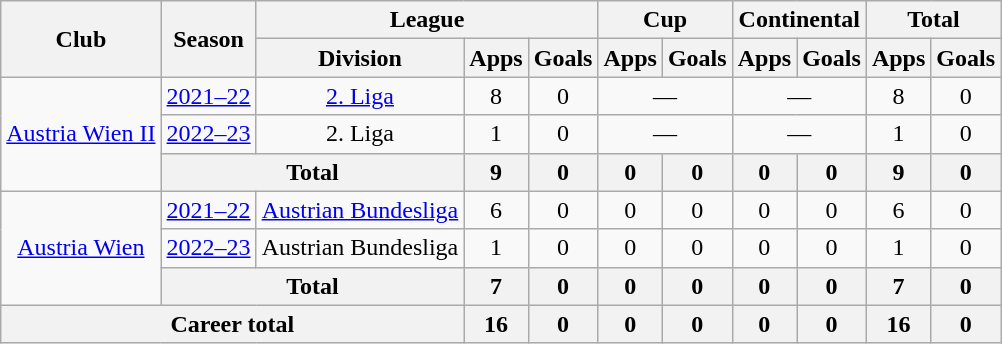<table class="wikitable" Style="text-align: center">
<tr>
<th rowspan="2">Club</th>
<th rowspan="2">Season</th>
<th colspan="3">League</th>
<th colspan="2">Cup</th>
<th colspan="2">Continental</th>
<th colspan="2">Total</th>
</tr>
<tr>
<th>Division</th>
<th>Apps</th>
<th>Goals</th>
<th>Apps</th>
<th>Goals</th>
<th>Apps</th>
<th>Goals</th>
<th>Apps</th>
<th>Goals</th>
</tr>
<tr>
<td rowspan="3"><a href='#'>Austria Wien II</a></td>
<td><a href='#'>2021–22</a></td>
<td><a href='#'>2. Liga</a></td>
<td>8</td>
<td>0</td>
<td colspan="2">—</td>
<td colspan="2">—</td>
<td>8</td>
<td>0</td>
</tr>
<tr>
<td><a href='#'>2022–23</a></td>
<td>2. Liga</td>
<td>1</td>
<td>0</td>
<td colspan="2">—</td>
<td colspan="2">—</td>
<td>1</td>
<td>0</td>
</tr>
<tr>
<th colspan="2">Total</th>
<th>9</th>
<th>0</th>
<th>0</th>
<th>0</th>
<th>0</th>
<th>0</th>
<th>9</th>
<th>0</th>
</tr>
<tr>
<td rowspan="3"><a href='#'>Austria Wien</a></td>
<td><a href='#'>2021–22</a></td>
<td><a href='#'>Austrian Bundesliga</a></td>
<td>6</td>
<td>0</td>
<td>0</td>
<td>0</td>
<td>0</td>
<td>0</td>
<td>6</td>
<td>0</td>
</tr>
<tr>
<td><a href='#'>2022–23</a></td>
<td>Austrian Bundesliga</td>
<td>1</td>
<td>0</td>
<td>0</td>
<td>0</td>
<td>0</td>
<td>0</td>
<td>1</td>
<td>0</td>
</tr>
<tr>
<th colspan="2">Total</th>
<th>7</th>
<th>0</th>
<th>0</th>
<th>0</th>
<th>0</th>
<th>0</th>
<th>7</th>
<th>0</th>
</tr>
<tr>
<th colspan="3">Career total</th>
<th>16</th>
<th>0</th>
<th>0</th>
<th>0</th>
<th>0</th>
<th>0</th>
<th>16</th>
<th>0</th>
</tr>
</table>
